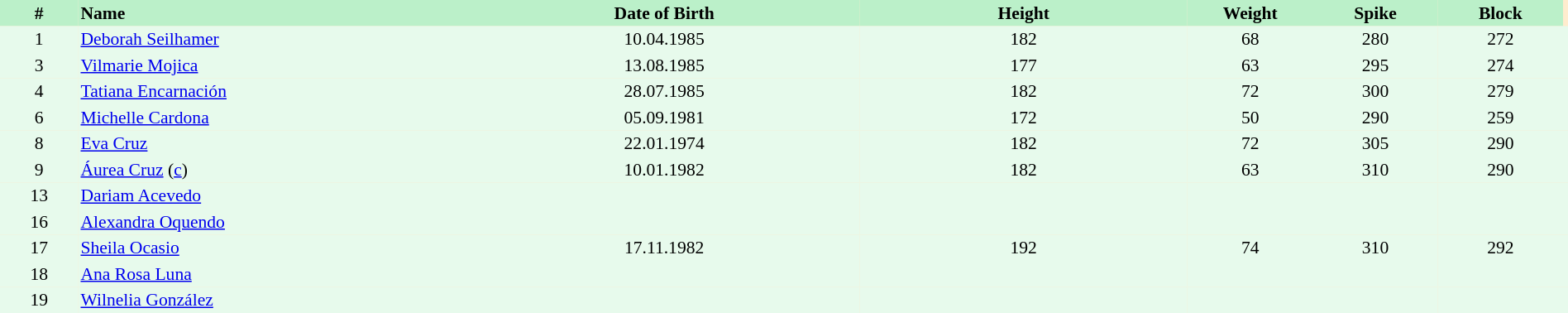<table border=0 cellpadding=2 cellspacing=0  |- bgcolor=#FFECCE style="text-align:center; font-size:90%;" width=100%>
<tr bgcolor=#BBF0C9>
<th width=5%>#</th>
<th width=25% align=left>Name</th>
<th width=25%>Date of Birth</th>
<th width=21%>Height</th>
<th width=8%>Weight</th>
<th width=8%>Spike</th>
<th width=8%>Block</th>
</tr>
<tr bgcolor=#E7FAEC>
<td>1</td>
<td align=left><a href='#'>Deborah Seilhamer</a></td>
<td>10.04.1985</td>
<td>182</td>
<td>68</td>
<td>280</td>
<td>272</td>
<td></td>
</tr>
<tr bgcolor=#E7FAEC>
<td>3</td>
<td align=left><a href='#'>Vilmarie Mojica</a></td>
<td>13.08.1985</td>
<td>177</td>
<td>63</td>
<td>295</td>
<td>274</td>
<td></td>
</tr>
<tr bgcolor=#E7FAEC>
<td>4</td>
<td align=left><a href='#'>Tatiana Encarnación</a></td>
<td>28.07.1985</td>
<td>182</td>
<td>72</td>
<td>300</td>
<td>279</td>
<td></td>
</tr>
<tr bgcolor=#E7FAEC>
<td>6</td>
<td align=left><a href='#'>Michelle Cardona</a></td>
<td>05.09.1981</td>
<td>172</td>
<td>50</td>
<td>290</td>
<td>259</td>
<td></td>
</tr>
<tr bgcolor=#E7FAEC>
<td>8</td>
<td align=left><a href='#'>Eva Cruz</a></td>
<td>22.01.1974</td>
<td>182</td>
<td>72</td>
<td>305</td>
<td>290</td>
<td></td>
</tr>
<tr bgcolor=#E7FAEC>
<td>9</td>
<td align=left><a href='#'>Áurea Cruz</a> (<a href='#'>c</a>)</td>
<td>10.01.1982</td>
<td>182</td>
<td>63</td>
<td>310</td>
<td>290</td>
<td></td>
</tr>
<tr bgcolor=#E7FAEC>
<td>13</td>
<td align=left><a href='#'>Dariam Acevedo</a></td>
<td></td>
<td></td>
<td></td>
<td></td>
<td></td>
<td></td>
</tr>
<tr bgcolor=#E7FAEC>
<td>16</td>
<td align=left><a href='#'>Alexandra Oquendo</a></td>
<td></td>
<td></td>
<td></td>
<td></td>
<td></td>
<td></td>
</tr>
<tr bgcolor=#E7FAEC>
<td>17</td>
<td align=left><a href='#'>Sheila Ocasio</a></td>
<td>17.11.1982</td>
<td>192</td>
<td>74</td>
<td>310</td>
<td>292</td>
<td></td>
</tr>
<tr bgcolor=#E7FAEC>
<td>18</td>
<td align=left><a href='#'>Ana Rosa Luna</a></td>
<td></td>
<td></td>
<td></td>
<td></td>
<td></td>
<td></td>
</tr>
<tr bgcolor=#E7FAEC>
<td>19</td>
<td align=left><a href='#'>Wilnelia González</a></td>
<td></td>
<td></td>
<td></td>
<td></td>
<td></td>
<td></td>
</tr>
</table>
